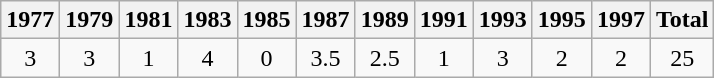<table class="wikitable" style="text-align:center">
<tr>
<th>1977</th>
<th>1979</th>
<th>1981</th>
<th>1983</th>
<th>1985</th>
<th>1987</th>
<th>1989</th>
<th>1991</th>
<th>1993</th>
<th>1995</th>
<th>1997</th>
<th>Total</th>
</tr>
<tr>
<td>3</td>
<td>3</td>
<td>1</td>
<td>4</td>
<td>0</td>
<td>3.5</td>
<td>2.5</td>
<td>1</td>
<td>3</td>
<td>2</td>
<td>2</td>
<td>25</td>
</tr>
</table>
